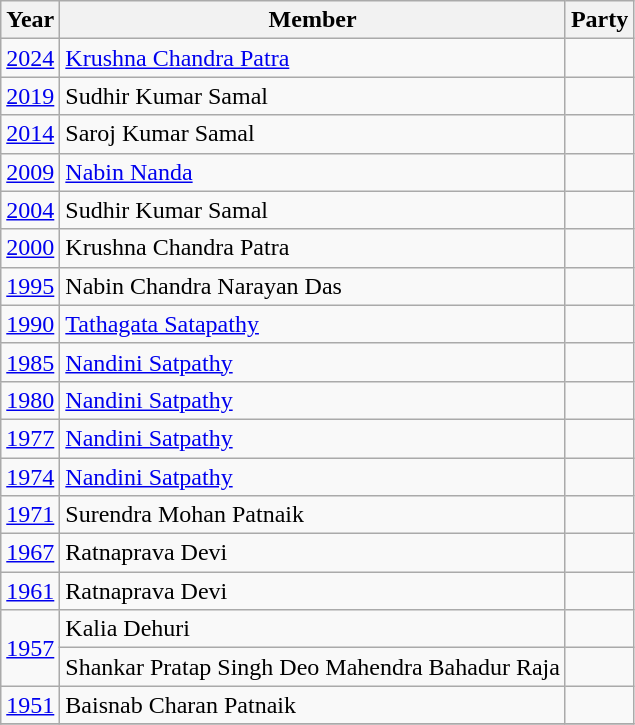<table class="wikitable sortable">
<tr>
<th>Year</th>
<th>Member</th>
<th colspan=2>Party</th>
</tr>
<tr>
<td><a href='#'>2024</a></td>
<td><a href='#'>Krushna Chandra Patra</a></td>
<td></td>
</tr>
<tr>
<td><a href='#'>2019</a></td>
<td>Sudhir Kumar Samal</td>
<td></td>
</tr>
<tr>
<td><a href='#'>2014</a></td>
<td>Saroj Kumar Samal</td>
<td></td>
</tr>
<tr>
<td><a href='#'>2009</a></td>
<td><a href='#'>Nabin Nanda</a></td>
<td></td>
</tr>
<tr>
<td><a href='#'>2004</a></td>
<td>Sudhir Kumar Samal</td>
<td></td>
</tr>
<tr>
<td><a href='#'>2000</a></td>
<td>Krushna Chandra Patra</td>
<td></td>
</tr>
<tr>
<td><a href='#'>1995</a></td>
<td>Nabin Chandra Narayan Das</td>
<td></td>
</tr>
<tr>
<td><a href='#'>1990</a></td>
<td><a href='#'>Tathagata Satapathy</a></td>
<td></td>
</tr>
<tr>
<td><a href='#'>1985</a></td>
<td><a href='#'>Nandini Satpathy</a></td>
<td></td>
</tr>
<tr>
<td><a href='#'>1980</a></td>
<td><a href='#'>Nandini Satpathy</a></td>
<td></td>
</tr>
<tr>
<td><a href='#'>1977</a></td>
<td><a href='#'>Nandini Satpathy</a></td>
<td></td>
</tr>
<tr>
<td><a href='#'>1974</a></td>
<td><a href='#'>Nandini Satpathy</a></td>
<td></td>
</tr>
<tr>
<td><a href='#'>1971</a></td>
<td>Surendra Mohan Patnaik</td>
<td></td>
</tr>
<tr>
<td><a href='#'>1967</a></td>
<td>Ratnaprava Devi</td>
<td></td>
</tr>
<tr>
<td><a href='#'>1961</a></td>
<td>Ratnaprava Devi</td>
<td></td>
</tr>
<tr>
<td rowspan="2"><a href='#'>1957</a></td>
<td>Kalia Dehuri</td>
<td></td>
</tr>
<tr>
<td>Shankar Pratap Singh Deo Mahendra Bahadur Raja</td>
<td></td>
</tr>
<tr>
<td><a href='#'>1951</a></td>
<td>Baisnab Charan Patnaik</td>
<td></td>
</tr>
<tr>
</tr>
</table>
